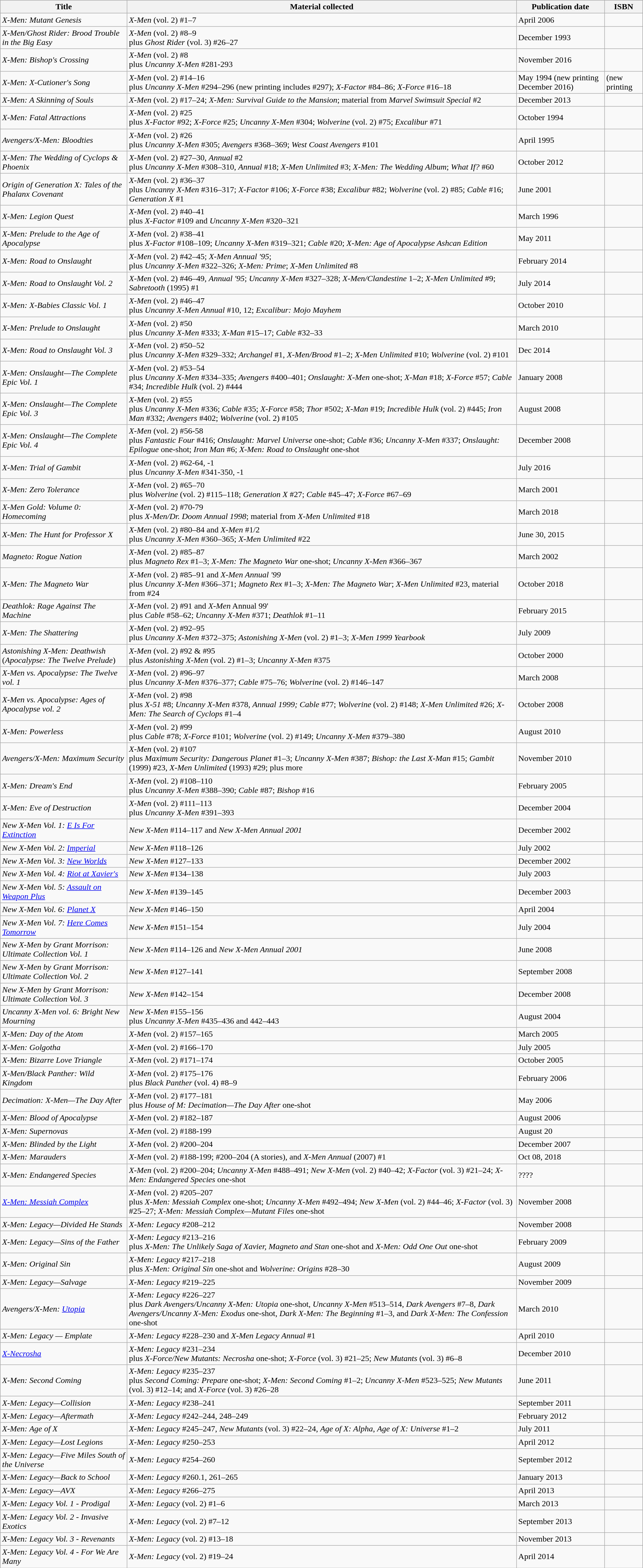<table class="wikitable">
<tr>
<th>Title</th>
<th>Material collected</th>
<th>Publication date</th>
<th>ISBN</th>
</tr>
<tr>
<td><em>X-Men: Mutant Genesis</em></td>
<td><em>X-Men</em> (vol. 2) #1–7</td>
<td>April 2006</td>
<td></td>
</tr>
<tr>
<td><em>X-Men/Ghost Rider: Brood Trouble in the Big Easy</em></td>
<td><em>X-Men</em> (vol. 2) #8–9<br>plus <em>Ghost Rider</em> (vol. 3) #26–27</td>
<td>December 1993</td>
<td></td>
</tr>
<tr>
<td><em>X-Men: Bishop's Crossing</em></td>
<td><em>X-Men</em> (vol. 2) #8<br>plus <em>Uncanny X-Men</em> #281-293</td>
<td>November 2016</td>
<td></td>
</tr>
<tr>
<td><em>X-Men: X-Cutioner's Song</em></td>
<td><em>X-Men</em> (vol. 2) #14–16<br>plus <em>Uncanny X-Men</em> #294–296 (new printing includes #297); <em>X-Factor</em> #84–86; <em>X-Force</em> #16–18</td>
<td>May 1994 (new printing December 2016)</td>
<td> (new printing </td>
</tr>
<tr>
<td><em>X-Men: A Skinning of Souls</em></td>
<td><em>X-Men</em> (vol. 2) #17–24; <em>X-Men: Survival Guide to the Mansion</em>; material from <em>Marvel Swimsuit Special</em> #2</td>
<td>December 2013</td>
<td></td>
</tr>
<tr>
<td><em>X-Men: Fatal Attractions</em></td>
<td><em>X-Men</em> (vol. 2) #25<br>plus <em>X-Factor</em> #92; <em>X-Force</em> #25; <em>Uncanny X-Men</em> #304; <em>Wolverine</em> (vol. 2) #75; <em>Excalibur</em> #71</td>
<td>October 1994</td>
<td></td>
</tr>
<tr>
<td><em>Avengers/X-Men: Bloodties</em></td>
<td><em>X-Men</em> (vol. 2) #26<br>plus <em>Uncanny X-Men</em> #305; <em>Avengers</em> #368–369; <em>West Coast Avengers</em> #101</td>
<td>April 1995</td>
<td></td>
</tr>
<tr>
<td><em>X-Men: The Wedding of Cyclops & Phoenix</em></td>
<td><em>X-Men</em> (vol. 2) #27–30, <em>Annual</em> #2<br>plus <em>Uncanny X-Men</em> #308–310, <em>Annual</em> #18; <em>X-Men Unlimited</em> #3; <em>X-Men: The Wedding Album</em>; <em>What If?</em> #60</td>
<td>October 2012</td>
<td></td>
</tr>
<tr>
<td><em>Origin of Generation X: Tales of the Phalanx Covenant</em></td>
<td><em>X-Men</em> (vol. 2) #36–37<br>plus <em>Uncanny X-Men</em> #316–317; <em>X-Factor</em> #106; <em>X-Force</em> #38; <em>Excalibur</em> #82; <em>Wolverine</em> (vol. 2) #85; <em>Cable</em> #16; <em>Generation X</em> #1</td>
<td>June 2001</td>
<td></td>
</tr>
<tr>
<td><em>X-Men: Legion Quest</em></td>
<td><em>X-Men</em> (vol. 2) #40–41<br>plus <em>X-Factor</em> #109 and <em>Uncanny X-Men</em> #320–321</td>
<td>March 1996</td>
<td></td>
</tr>
<tr>
<td><em>X-Men: Prelude to the Age of Apocalypse</em></td>
<td><em>X-Men</em> (vol. 2) #38–41<br>plus <em>X-Factor</em> #108–109; <em>Uncanny X-Men</em> #319–321; <em>Cable</em> #20; <em>X-Men: Age of Apocalypse Ashcan Edition</em></td>
<td>May 2011</td>
<td></td>
</tr>
<tr>
<td><em>X-Men: Road to Onslaught</em></td>
<td><em>X-Men</em> (vol. 2) #42–45; <em>X-Men Annual '95</em>;<br>plus <em>Uncanny X-Men</em> #322–326; <em>X-Men: Prime</em>; <em>X-Men Unlimited</em> #8</td>
<td>February 2014</td>
<td></td>
</tr>
<tr>
<td><em>X-Men: Road to Onslaught Vol. 2</em></td>
<td><em>X-Men</em> (vol. 2) #46–49, <em>Annual '95</em>; <em>Uncanny X-Men</em> #327–328; <em>X-Men/Clandestine</em> 1–2; <em>X-Men Unlimited</em> #9; <em>Sabretooth</em> (1995) #1</td>
<td>July 2014</td>
<td></td>
</tr>
<tr>
<td><em>X-Men: X-Babies Classic Vol. 1</em></td>
<td><em>X-Men</em> (vol. 2) #46–47<br>plus <em>Uncanny X-Men Annual</em> #10, 12; <em>Excalibur: Mojo Mayhem</em></td>
<td>October 2010</td>
<td></td>
</tr>
<tr>
<td><em>X-Men: Prelude to Onslaught</em></td>
<td><em>X-Men</em> (vol. 2) #50<br>plus <em>Uncanny X-Men</em> #333; <em>X-Man</em> #15–17; <em>Cable</em> #32–33</td>
<td>March 2010</td>
<td></td>
</tr>
<tr>
<td><em>X-Men: Road to Onslaught Vol. 3</em></td>
<td><em>X-Men</em> (vol. 2) #50–52<br>plus <em>Uncanny X-Men</em> #329–332; <em>Archangel</em> #1, <em>X-Men/Brood</em> #1–2; <em>X-Men Unlimited</em> #10; <em>Wolverine</em> (vol. 2) #101</td>
<td>Dec 2014</td>
<td></td>
</tr>
<tr>
<td><em>X-Men: Onslaught—The Complete Epic Vol. 1</em></td>
<td><em>X-Men</em> (vol. 2) #53–54<br>plus <em>Uncanny X-Men</em> #334–335; <em>Avengers</em> #400–401; <em>Onslaught: X-Men</em> one-shot; <em>X-Man</em> #18; <em>X-Force</em> #57; <em>Cable</em> #34; <em>Incredible Hulk</em> (vol. 2) #444</td>
<td>January 2008</td>
<td></td>
</tr>
<tr>
<td><em>X-Men: Onslaught—The Complete Epic Vol. 3</em></td>
<td><em>X-Men</em> (vol. 2) #55<br>plus <em>Uncanny X-Men</em> #336; <em>Cable</em> #35; <em>X-Force</em> #58; <em>Thor</em> #502; <em>X-Man</em> #19; <em>Incredible Hulk</em> (vol. 2) #445; <em>Iron Man</em> #332; <em>Avengers</em> #402; <em>Wolverine</em> (vol. 2) #105</td>
<td>August 2008</td>
<td></td>
</tr>
<tr>
<td><em>X-Men: Onslaught—The Complete Epic Vol. 4</em></td>
<td><em>X-Men</em> (vol. 2) #56-58<br>plus <em>Fantastic Four</em> #416; <em>Onslaught: Marvel Universe</em> one-shot; <em>Cable</em> #36; <em>Uncanny X-Men</em> #337; <em>Onslaught: Epilogue</em> one-shot; <em>Iron Man</em> #6; <em>X-Men: Road to Onslaught</em> one-shot</td>
<td>December 2008</td>
<td></td>
</tr>
<tr>
<td><em>X-Men: Trial of Gambit</em></td>
<td><em>X-Men</em> (vol. 2) #62-64, -1<br>plus <em>Uncanny X-Men</em> #341-350, -1</td>
<td>July 2016</td>
<td></td>
</tr>
<tr>
<td><em>X-Men: Zero Tolerance</em></td>
<td><em>X-Men</em> (vol. 2) #65–70<br>plus <em>Wolverine</em> (vol. 2) #115–118; <em>Generation X</em> #27; <em>Cable</em> #45–47; <em>X-Force</em> #67–69</td>
<td>March 2001</td>
<td></td>
</tr>
<tr>
<td><em>X-Men Gold: Volume 0: Homecoming</em></td>
<td><em>X-Men</em> (vol. 2) #70-79<br>plus <em>X-Men/Dr. Doom Annual 1998</em>; material from <em>X-Men Unlimited</em> #18</td>
<td>March 2018</td>
<td></td>
</tr>
<tr>
<td><em>X-Men: The Hunt for Professor X</em></td>
<td><em>X-Men</em> (vol. 2) #80–84 and <em>X-Men</em> #1/2<br>plus <em>Uncanny X-Men</em> #360–365; <em>X-Men Unlimited</em> #22</td>
<td>June 30, 2015</td>
<td></td>
</tr>
<tr>
<td><em>Magneto: Rogue Nation</em></td>
<td><em>X-Men</em> (vol. 2) #85–87<br>plus <em>Magneto Rex</em> #1–3; <em>X-Men: The Magneto War</em> one-shot; <em>Uncanny X-Men</em> #366–367</td>
<td>March 2002</td>
<td></td>
</tr>
<tr>
<td><em>X-Men: The Magneto War</em></td>
<td><em>X-Men</em> (vol. 2) #85–91 and <em>X-Men Annual '99</em><br>plus <em>Uncanny X-Men</em> #366–371; <em>Magneto Rex</em> #1–3; <em>X-Men: The Magneto War</em>; <em>X-Men Unlimited</em> #23, material from #24</td>
<td>October 2018</td>
<td></td>
</tr>
<tr>
<td><em>Deathlok: Rage Against The Machine</em></td>
<td><em>X-Men</em> (vol. 2) #91 and <em>X-Men</em> Annual 99'<br>plus <em>Cable</em> #58–62; <em>Uncanny X-Men</em> #371; <em>Deathlok</em> #1–11</td>
<td>February 2015</td>
<td></td>
</tr>
<tr>
<td><em>X-Men: The Shattering</em></td>
<td><em>X-Men</em> (vol. 2) #92–95<br>plus <em>Uncanny X-Men</em> #372–375; <em>Astonishing X-Men</em> (vol. 2) #1–3; <em>X-Men 1999 Yearbook</em></td>
<td>July 2009</td>
<td></td>
</tr>
<tr>
<td><em>Astonishing X-Men: Deathwish</em> (<em>Apocalypse: The Twelve Prelude</em>)</td>
<td><em>X-Men</em> (vol. 2) #92 & #95<br>plus <em>Astonishing X-Men</em> (vol. 2) #1–3; <em>Uncanny X-Men</em> #375</td>
<td>October 2000</td>
<td></td>
</tr>
<tr>
<td><em>X-Men vs. Apocalypse: The Twelve vol. 1</em></td>
<td><em>X-Men</em> (vol. 2) #96–97<br>plus <em>Uncanny X-Men</em> #376–377; <em>Cable</em> #75–76; <em>Wolverine</em> (vol. 2) #146–147</td>
<td>March 2008</td>
<td></td>
</tr>
<tr>
<td><em>X-Men vs. Apocalypse: Ages of Apocalypse vol. 2</em></td>
<td><em>X-Men</em> (vol. 2)  #98<br>plus <em>X-51</em> #8; <em>Uncanny X-Men</em> #378, <em>Annual 1999;</em> <em>Cable</em> #77; <em>Wolverine</em> (vol. 2) #148; <em>X-Men Unlimited</em> #26; <em>X-Men: The Search of Cyclops</em> #1–4</td>
<td>October 2008</td>
<td></td>
</tr>
<tr>
<td><em>X-Men: Powerless</em></td>
<td><em>X-Men</em> (vol. 2) #99<br>plus <em>Cable</em> #78; <em>X-Force</em> #101; <em>Wolverine</em> (vol. 2) #149; <em>Uncanny X-Men</em> #379–380</td>
<td>August 2010</td>
<td></td>
</tr>
<tr>
<td><em>Avengers/X-Men: Maximum Security</em></td>
<td><em>X-Men</em> (vol. 2) #107<br>plus <em>Maximum Security: Dangerous Planet</em> #1–3; <em>Uncanny X-Men</em> #387; <em>Bishop: the Last X-Man</em> #15; <em>Gambit</em> (1999) #23, <em>X-Men Unlimited</em> (1993) #29; plus more</td>
<td>November 2010</td>
<td></td>
</tr>
<tr>
<td><em>X-Men: Dream's End</em></td>
<td><em>X-Men</em> (vol. 2) #108–110<br>plus <em>Uncanny X-Men</em> #388–390; <em>Cable</em> #87; <em>Bishop</em> #16</td>
<td>February 2005</td>
<td></td>
</tr>
<tr>
<td><em>X-Men: Eve of Destruction</em></td>
<td><em>X-Men</em> (vol. 2) #111–113<br>plus <em>Uncanny X-Men</em> #391–393</td>
<td>December 2004</td>
<td></td>
</tr>
<tr>
<td><em>New X-Men Vol. 1: <a href='#'>E Is For Extinction</a></em></td>
<td><em>New X-Men</em> #114–117 and <em>New X-Men Annual 2001</em></td>
<td>December 2002</td>
<td></td>
</tr>
<tr>
<td><em>New X-Men Vol. 2: <a href='#'>Imperial</a></em></td>
<td><em>New X-Men</em> #118–126</td>
<td>July 2002</td>
<td></td>
</tr>
<tr>
<td><em>New X-Men Vol. 3: <a href='#'>New Worlds</a></em></td>
<td><em>New X-Men</em> #127–133</td>
<td>December 2002</td>
<td></td>
</tr>
<tr>
<td><em>New X-Men Vol. 4: <a href='#'>Riot at Xavier's</a></em></td>
<td><em>New X-Men</em> #134–138</td>
<td>July 2003</td>
<td></td>
</tr>
<tr>
<td><em>New X-Men Vol. 5: <a href='#'>Assault on Weapon Plus</a></em></td>
<td><em>New X-Men</em> #139–145</td>
<td>December 2003</td>
<td></td>
</tr>
<tr>
<td><em>New X-Men Vol. 6: <a href='#'>Planet X</a></em></td>
<td><em>New X-Men</em> #146–150</td>
<td>April 2004</td>
<td></td>
</tr>
<tr>
<td><em>New X-Men Vol. 7: <a href='#'>Here Comes Tomorrow</a></em></td>
<td><em>New X-Men</em> #151–154</td>
<td>July 2004</td>
<td></td>
</tr>
<tr>
<td><em>New X-Men by Grant Morrison: Ultimate Collection Vol. 1</em></td>
<td><em>New X-Men</em> #114–126 and <em>New X-Men Annual 2001</em></td>
<td>June 2008</td>
<td></td>
</tr>
<tr>
<td><em>New X-Men by Grant Morrison: Ultimate Collection Vol. 2</em></td>
<td><em>New X-Men</em> #127–141</td>
<td>September 2008</td>
<td></td>
</tr>
<tr>
<td><em>New X-Men by Grant Morrison: Ultimate Collection Vol. 3</em></td>
<td><em>New X-Men</em> #142–154</td>
<td>December 2008</td>
<td></td>
</tr>
<tr>
<td><em>Uncanny X-Men vol. 6: Bright New Mourning</em></td>
<td><em>New X-Men</em> #155–156<br>plus <em>Uncanny X-Men</em> #435–436 and 442–443</td>
<td>August 2004</td>
<td></td>
</tr>
<tr>
<td><em>X-Men: Day of the Atom</em></td>
<td><em>X-Men</em> (vol. 2) #157–165</td>
<td>March 2005</td>
<td></td>
</tr>
<tr>
<td><em>X-Men: Golgotha</em></td>
<td><em>X-Men</em> (vol. 2) #166–170</td>
<td>July 2005</td>
<td></td>
</tr>
<tr>
<td><em>X-Men: Bizarre Love Triangle</em></td>
<td><em>X-Men</em> (vol. 2) #171–174</td>
<td>October 2005</td>
<td></td>
</tr>
<tr>
<td><em>X-Men/Black Panther: Wild Kingdom</em></td>
<td><em>X-Men</em> (vol. 2) #175–176<br>plus <em>Black Panther</em> (vol. 4) #8–9</td>
<td>February 2006</td>
<td></td>
</tr>
<tr>
<td><em>Decimation: X-Men—The Day After</em></td>
<td><em>X-Men</em> (vol. 2)  #177–181<br>plus <em>House of M: Decimation—The Day After</em> one-shot</td>
<td>May 2006</td>
<td></td>
</tr>
<tr>
<td><em>X-Men: Blood of Apocalypse</em></td>
<td><em>X-Men</em> (vol. 2) #182–187</td>
<td>August 2006</td>
<td></td>
</tr>
<tr>
<td><em>X-Men: Supernovas</em></td>
<td><em>X-Men</em> (vol. 2) #188-199</td>
<td>August 20</td>
<td></td>
</tr>
<tr>
<td><em>X-Men: Blinded by the Light</em></td>
<td><em>X-Men</em> (vol. 2) #200–204</td>
<td>December 2007</td>
<td></td>
</tr>
<tr>
<td><em>X-Men: Marauders</em></td>
<td><em>X-Men</em> (vol. 2) #188-199; #200–204 (A stories), and <em>X-Men Annual</em> (2007) #1</td>
<td>Oct 08, 2018</td>
<td></td>
</tr>
<tr>
<td><em>X-Men: Endangered Species</em></td>
<td><em>X-Men</em> (vol. 2) #200–204; <em>Uncanny X-Men</em> #488–491; <em>New X-Men</em> (vol. 2) #40–42; <em>X-Factor</em> (vol. 3) #21–24; <em>X-Men: Endangered Species</em> one-shot</td>
<td>????</td>
<td></td>
</tr>
<tr>
<td><em><a href='#'>X-Men: Messiah Complex</a></em></td>
<td><em>X-Men</em> (vol. 2) #205–207<br>plus <em>X-Men: Messiah Complex</em> one-shot; <em>Uncanny X-Men</em> #492–494; <em>New X-Men</em> (vol. 2) #44–46; <em>X-Factor</em> (vol. 3) #25–27; <em>X-Men: Messiah Complex—Mutant Files</em> one-shot</td>
<td>November 2008</td>
<td></td>
</tr>
<tr>
<td><em>X-Men: Legacy—Divided He Stands</em></td>
<td><em>X-Men: Legacy</em> #208–212</td>
<td>November 2008</td>
<td></td>
</tr>
<tr>
<td><em>X-Men: Legacy—Sins of the Father</em></td>
<td><em>X-Men: Legacy</em> #213–216<br>plus <em>X-Men: The Unlikely Saga of Xavier, Magneto and Stan</em> one-shot and <em>X-Men: Odd One Out</em> one-shot</td>
<td>February 2009</td>
<td></td>
</tr>
<tr>
<td><em>X-Men: Original Sin</em></td>
<td><em>X-Men: Legacy</em> #217–218<br>plus <em>X-Men: Original Sin</em> one-shot and <em>Wolverine: Origins</em> #28–30</td>
<td>August 2009</td>
<td></td>
</tr>
<tr>
<td><em>X-Men: Legacy—Salvage</em></td>
<td><em>X-Men: Legacy</em> #219–225</td>
<td>November 2009</td>
<td></td>
</tr>
<tr>
<td><em>Avengers/X-Men: <a href='#'>Utopia</a></em></td>
<td><em>X-Men: Legacy</em> #226–227<br>plus <em>Dark Avengers/Uncanny X-Men: Utopia</em> one-shot, <em>Uncanny X-Men</em> #513–514, <em>Dark Avengers</em> #7–8, <em>Dark Avengers/Uncanny X-Men: Exodus</em> one-shot, <em>Dark X-Men: The Beginning</em> #1–3, and <em>Dark X-Men: The Confession</em> one-shot</td>
<td>March 2010</td>
<td></td>
</tr>
<tr>
<td><em>X-Men: Legacy — Emplate</em></td>
<td><em>X-Men: Legacy</em> #228–230 and <em>X-Men Legacy Annual</em> #1</td>
<td>April 2010</td>
<td></td>
</tr>
<tr>
<td><em><a href='#'>X-Necrosha</a></em></td>
<td><em>X-Men: Legacy</em> #231–234<br>plus <em>X-Force/New Mutants: Necrosha</em> one-shot; <em>X-Force</em> (vol. 3) #21–25; <em>New Mutants</em> (vol. 3) #6–8</td>
<td>December 2010</td>
<td></td>
</tr>
<tr>
<td><em>X-Men: Second Coming</em></td>
<td><em>X-Men: Legacy</em> #235–237<br>plus <em>Second Coming: Prepare</em> one-shot; <em>X-Men: Second Coming</em> #1–2; <em>Uncanny X-Men</em> #523–525; <em>New Mutants</em> (vol. 3) #12–14; and <em>X-Force</em> (vol. 3) #26–28</td>
<td>June 2011</td>
<td></td>
</tr>
<tr>
<td><em>X-Men: Legacy—Collision</em></td>
<td><em>X-Men: Legacy</em> #238–241</td>
<td>September 2011</td>
<td></td>
</tr>
<tr>
<td><em>X-Men: Legacy—Aftermath</em></td>
<td><em>X-Men: Legacy</em> #242–244, 248–249</td>
<td>February 2012</td>
<td></td>
</tr>
<tr>
<td><em>X-Men: Age of X</em></td>
<td><em>X-Men: Legacy</em> #245–247, <em>New Mutants</em> (vol. 3) #22–24, <em>Age of X: Alpha</em>, <em>Age of X: Universe</em> #1–2</td>
<td>July 2011</td>
<td></td>
</tr>
<tr>
<td><em>X-Men: Legacy—Lost Legions</em></td>
<td><em>X-Men: Legacy</em> #250–253</td>
<td>April 2012</td>
<td></td>
</tr>
<tr>
<td><em>X-Men: Legacy—Five Miles South of the Universe</em></td>
<td><em>X-Men: Legacy</em> #254–260</td>
<td>September 2012</td>
<td></td>
</tr>
<tr>
<td><em>X-Men: Legacy—Back to School</em></td>
<td><em>X-Men: Legacy</em> #260.1, 261–265</td>
<td>January 2013</td>
<td></td>
</tr>
<tr>
<td><em>X-Men: Legacy—AVX</em></td>
<td><em>X-Men: Legacy</em> #266–275</td>
<td>April 2013</td>
<td></td>
</tr>
<tr>
<td><em>X-Men: Legacy Vol. 1 - Prodigal</em></td>
<td><em>X-Men: Legacy</em> (vol. 2) #1–6</td>
<td>March 2013</td>
<td></td>
</tr>
<tr>
<td><em>X-Men: Legacy Vol. 2 - Invasive Exotics</em></td>
<td><em>X-Men: Legacy</em> (vol. 2) #7–12</td>
<td>September 2013</td>
<td></td>
</tr>
<tr>
<td><em>X-Men: Legacy Vol. 3 - Revenants</em></td>
<td><em>X-Men: Legacy</em> (vol. 2) #13–18</td>
<td>November 2013</td>
<td></td>
</tr>
<tr>
<td><em>X-Men: Legacy Vol. 4 - For We Are Many</em></td>
<td><em>X-Men: Legacy</em> (vol. 2) #19–24</td>
<td>April 2014</td>
<td></td>
</tr>
</table>
